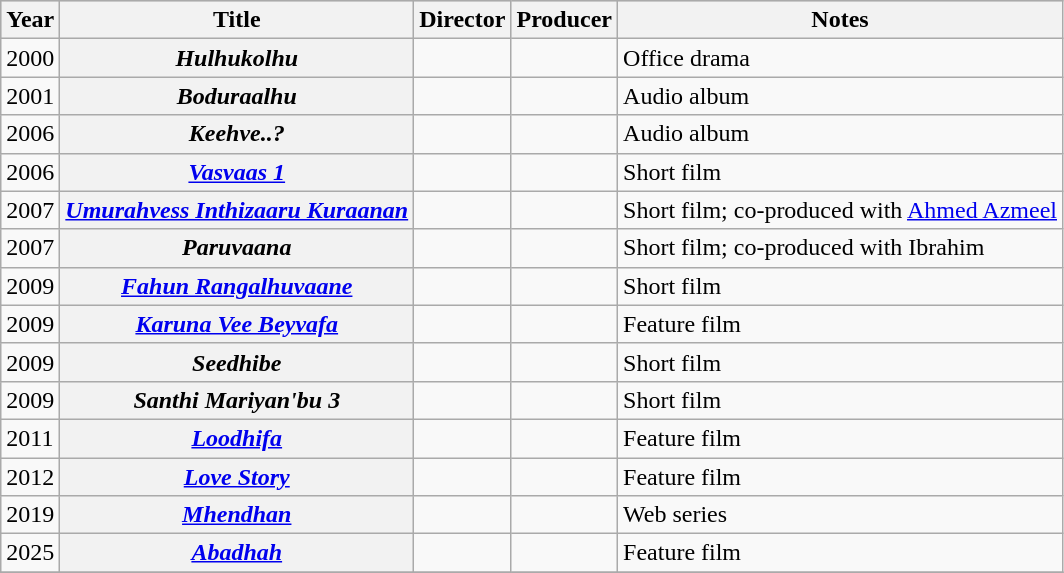<table class="wikitable sortable plainrowheaders">
<tr style="background:#ccc; text-align:center;">
<th scope="col">Year</th>
<th scope="col">Title</th>
<th scope="col">Director</th>
<th scope="col">Producer</th>
<th scope="col">Notes</th>
</tr>
<tr>
<td>2000</td>
<th scope="row"><em>Hulhukolhu</em></th>
<td></td>
<td></td>
<td>Office drama</td>
</tr>
<tr>
<td>2001</td>
<th scope="row"><em>Boduraalhu</em></th>
<td></td>
<td></td>
<td>Audio album</td>
</tr>
<tr>
<td>2006</td>
<th scope="row"><em>Keehve..?</em></th>
<td></td>
<td></td>
<td>Audio album</td>
</tr>
<tr>
<td>2006</td>
<th scope="row"><em><a href='#'>Vasvaas 1</a></em></th>
<td></td>
<td></td>
<td>Short film</td>
</tr>
<tr>
<td>2007</td>
<th scope="row"><em><a href='#'>Umurahvess Inthizaaru Kuraanan</a></em></th>
<td></td>
<td></td>
<td>Short film; co-produced with <a href='#'>Ahmed Azmeel</a></td>
</tr>
<tr>
<td>2007</td>
<th scope="row"><em>Paruvaana</em></th>
<td></td>
<td></td>
<td>Short film; co-produced with Ibrahim</td>
</tr>
<tr>
<td>2009</td>
<th scope="row"><em><a href='#'>Fahun Rangalhuvaane</a></em></th>
<td></td>
<td></td>
<td>Short film</td>
</tr>
<tr>
<td>2009</td>
<th scope="row"><em><a href='#'>Karuna Vee Beyvafa</a></em></th>
<td></td>
<td></td>
<td>Feature film</td>
</tr>
<tr>
<td>2009</td>
<th scope="row"><em>Seedhibe</em></th>
<td></td>
<td></td>
<td>Short film</td>
</tr>
<tr>
<td>2009</td>
<th scope="row"><em>Santhi Mariyan'bu 3</em></th>
<td></td>
<td></td>
<td>Short film</td>
</tr>
<tr>
<td>2011</td>
<th scope="row"><em><a href='#'>Loodhifa</a></em></th>
<td></td>
<td></td>
<td>Feature film</td>
</tr>
<tr>
<td>2012</td>
<th scope="row"><em><a href='#'>Love Story</a></em></th>
<td></td>
<td></td>
<td>Feature film</td>
</tr>
<tr>
<td>2019</td>
<th scope="row"><em><a href='#'>Mhendhan</a></em></th>
<td></td>
<td></td>
<td>Web series</td>
</tr>
<tr>
<td>2025</td>
<th scope="row"><em><a href='#'>Abadhah</a></em></th>
<td></td>
<td></td>
<td>Feature film</td>
</tr>
<tr>
</tr>
</table>
